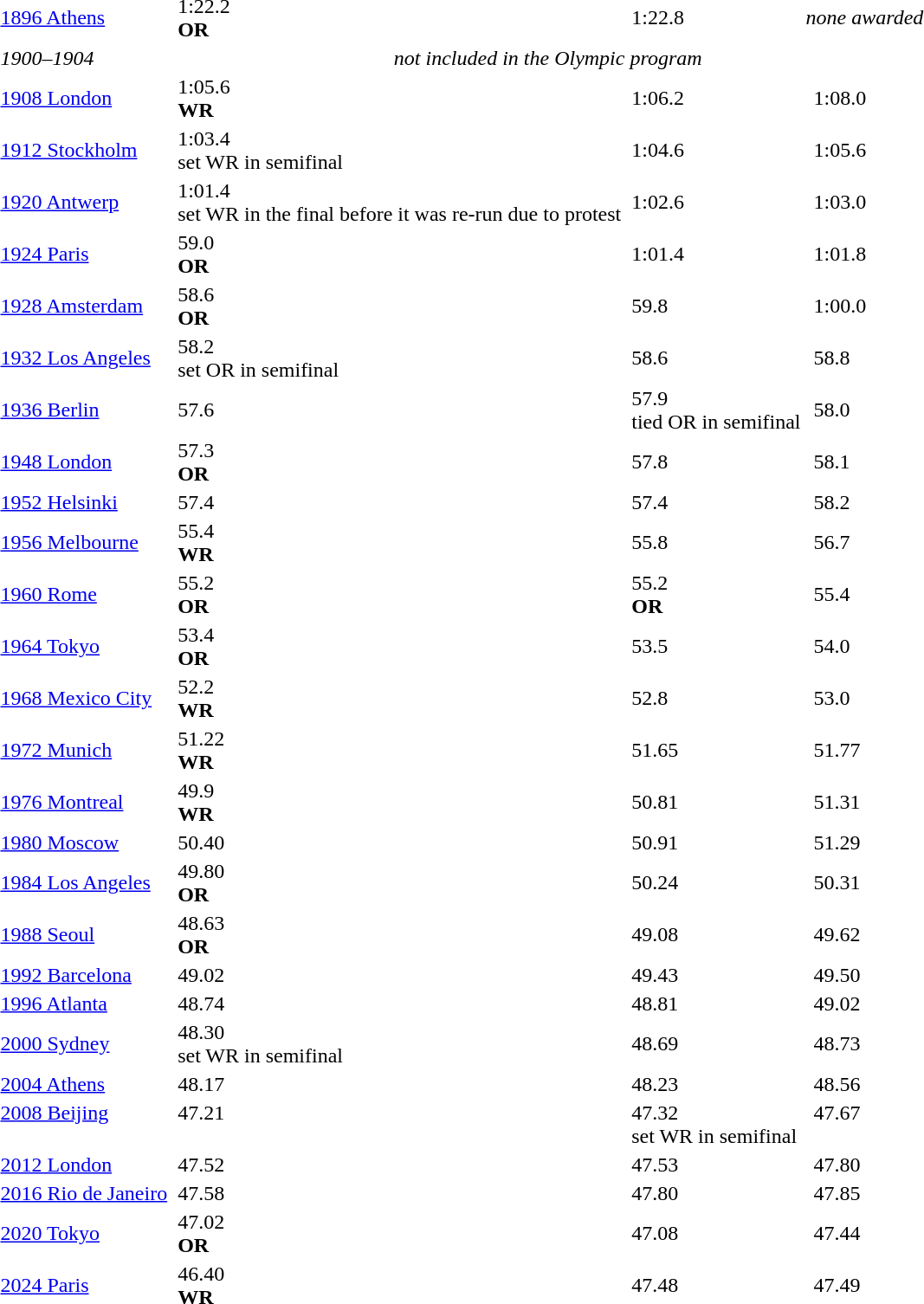<table>
<tr>
<td><a href='#'>1896 Athens</a><br></td>
<td></td>
<td>1:22.2 <br> <strong>OR</strong></td>
<td></td>
<td>1:22.8</td>
<td colspan=2><em>none awarded</em></td>
</tr>
<tr>
<td><em>1900–1904</em></td>
<td colspan=6 align=center><em>not included in the Olympic program</em></td>
</tr>
<tr>
<td><a href='#'>1908 London</a><br></td>
<td></td>
<td>1:05.6 <br> <strong>WR</strong></td>
<td></td>
<td>1:06.2</td>
<td></td>
<td>1:08.0</td>
</tr>
<tr>
<td><a href='#'>1912 Stockholm</a><br></td>
<td></td>
<td>1:03.4 <br><span>set WR in semifinal</span></td>
<td></td>
<td>1:04.6</td>
<td></td>
<td>1:05.6</td>
</tr>
<tr>
<td><a href='#'>1920 Antwerp</a><br></td>
<td></td>
<td>1:01.4 <br><span>set WR in the final before it was re-run due to protest</span></td>
<td></td>
<td>1:02.6</td>
<td></td>
<td>1:03.0</td>
</tr>
<tr>
<td><a href='#'>1924 Paris</a><br></td>
<td></td>
<td>59.0 <br> <strong>OR</strong></td>
<td></td>
<td>1:01.4</td>
<td></td>
<td>1:01.8</td>
</tr>
<tr>
<td><a href='#'>1928 Amsterdam</a><br></td>
<td></td>
<td>58.6 <br> <strong>OR</strong></td>
<td></td>
<td>59.8</td>
<td></td>
<td>1:00.0</td>
</tr>
<tr>
<td><a href='#'>1932 Los Angeles</a><br></td>
<td></td>
<td>58.2 <br><span>set OR in semifinal</span></td>
<td></td>
<td>58.6</td>
<td></td>
<td>58.8</td>
</tr>
<tr>
<td><a href='#'>1936 Berlin</a><br></td>
<td></td>
<td>57.6</td>
<td></td>
<td>57.9 <br><span>tied OR in semifinal</span></td>
<td></td>
<td>58.0</td>
</tr>
<tr>
<td><a href='#'>1948 London</a><br></td>
<td></td>
<td>57.3 <br> <strong>OR</strong></td>
<td></td>
<td>57.8</td>
<td></td>
<td>58.1</td>
</tr>
<tr>
<td><a href='#'>1952 Helsinki</a><br></td>
<td></td>
<td>57.4</td>
<td></td>
<td>57.4</td>
<td></td>
<td>58.2</td>
</tr>
<tr>
<td><a href='#'>1956 Melbourne</a><br></td>
<td></td>
<td>55.4 <br> <strong>WR</strong></td>
<td></td>
<td>55.8</td>
<td></td>
<td>56.7</td>
</tr>
<tr>
<td><a href='#'>1960 Rome</a><br></td>
<td></td>
<td>55.2 <br> <strong>OR</strong></td>
<td></td>
<td>55.2 <br> <strong>OR</strong></td>
<td></td>
<td>55.4</td>
</tr>
<tr>
<td><a href='#'>1964 Tokyo</a><br></td>
<td></td>
<td>53.4 <br> <strong>OR</strong></td>
<td></td>
<td>53.5</td>
<td></td>
<td>54.0</td>
</tr>
<tr>
<td><a href='#'>1968 Mexico City</a><br></td>
<td></td>
<td>52.2 <br> <strong>WR</strong></td>
<td></td>
<td>52.8</td>
<td></td>
<td>53.0</td>
</tr>
<tr>
<td><a href='#'>1972 Munich</a><br></td>
<td></td>
<td>51.22 <br> <strong>WR</strong></td>
<td></td>
<td>51.65</td>
<td></td>
<td>51.77</td>
</tr>
<tr>
<td><a href='#'>1976 Montreal</a><br></td>
<td></td>
<td>49.9 <br> <strong>WR</strong></td>
<td></td>
<td>50.81</td>
<td></td>
<td>51.31</td>
</tr>
<tr>
<td><a href='#'>1980 Moscow</a><br></td>
<td></td>
<td>50.40</td>
<td></td>
<td>50.91</td>
<td></td>
<td>51.29</td>
</tr>
<tr>
<td><a href='#'>1984 Los Angeles</a><br></td>
<td></td>
<td>49.80 <br> <strong>OR</strong></td>
<td></td>
<td>50.24</td>
<td></td>
<td>50.31</td>
</tr>
<tr>
<td><a href='#'>1988 Seoul</a><br></td>
<td></td>
<td>48.63 <br> <strong>OR</strong></td>
<td></td>
<td>49.08</td>
<td></td>
<td>49.62</td>
</tr>
<tr>
<td><a href='#'>1992 Barcelona</a><br></td>
<td></td>
<td>49.02</td>
<td></td>
<td>49.43</td>
<td></td>
<td>49.50</td>
</tr>
<tr>
<td><a href='#'>1996 Atlanta</a><br></td>
<td></td>
<td>48.74</td>
<td></td>
<td>48.81</td>
<td></td>
<td>49.02</td>
</tr>
<tr>
<td><a href='#'>2000 Sydney</a><br></td>
<td></td>
<td>48.30 <br><span>set WR in semifinal</span></td>
<td></td>
<td>48.69</td>
<td></td>
<td>48.73</td>
</tr>
<tr>
<td><a href='#'>2004 Athens</a><br></td>
<td></td>
<td>48.17</td>
<td></td>
<td>48.23</td>
<td></td>
<td>48.56</td>
</tr>
<tr valign="top">
<td><a href='#'>2008 Beijing</a><br></td>
<td></td>
<td>47.21</td>
<td></td>
<td>47.32 <br><span>set WR in semifinal</span></td>
<td><br></td>
<td>47.67</td>
</tr>
<tr>
<td><a href='#'>2012 London</a><br></td>
<td></td>
<td>47.52</td>
<td></td>
<td>47.53</td>
<td></td>
<td>47.80</td>
</tr>
<tr>
<td><a href='#'>2016 Rio de Janeiro</a><br></td>
<td></td>
<td>47.58</td>
<td></td>
<td>47.80</td>
<td></td>
<td>47.85</td>
</tr>
<tr>
<td><a href='#'>2020 Tokyo</a><br></td>
<td></td>
<td>47.02 <br> <strong>OR</strong></td>
<td></td>
<td>47.08</td>
<td></td>
<td>47.44</td>
</tr>
<tr>
<td><a href='#'>2024 Paris</a><br></td>
<td></td>
<td>46.40 <br> <strong>WR</strong></td>
<td></td>
<td>47.48</td>
<td></td>
<td>47.49</td>
</tr>
<tr>
</tr>
</table>
